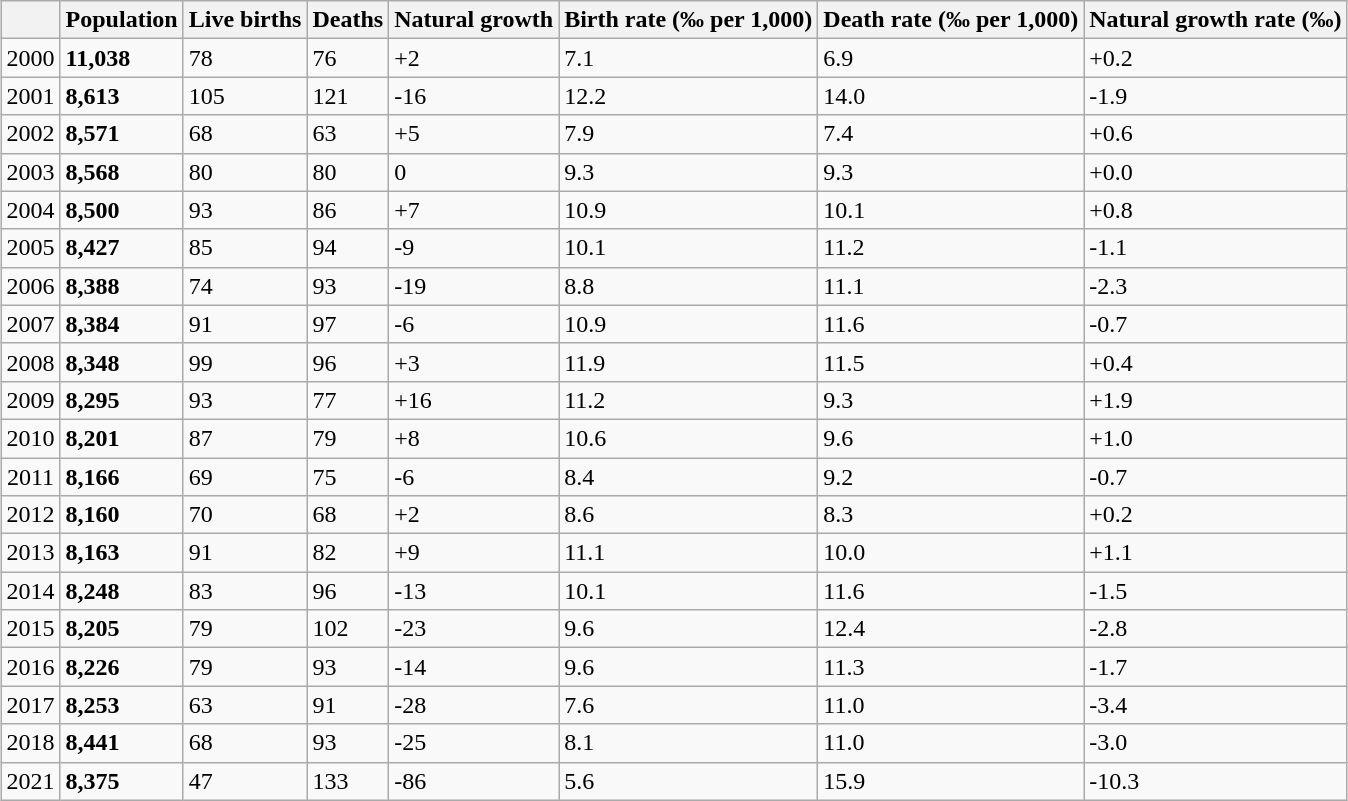<table class="wikitable sortable" style="margin-left:auto;margin-right:auto" style="text-align:right;">
<tr>
<th></th>
<th align="center">Population</th>
<th align="center">Live births</th>
<th align="center">Deaths</th>
<th align="center">Natural growth</th>
<th align="center">Birth rate (‰ per 1,000)</th>
<th align="center">Death rate (‰ per 1,000)</th>
<th align="center">Natural growth rate (‰)</th>
</tr>
<tr>
<td align="center">2000</td>
<td><strong>11,038</strong></td>
<td>78</td>
<td>76</td>
<td>+2</td>
<td>7.1</td>
<td>6.9</td>
<td>+0.2</td>
</tr>
<tr>
<td align="center">2001</td>
<td><strong>8,613</strong></td>
<td>105</td>
<td>121</td>
<td>-16</td>
<td>12.2</td>
<td>14.0</td>
<td>-1.9</td>
</tr>
<tr>
<td align="center">2002</td>
<td><strong>8,571</strong></td>
<td>68</td>
<td>63</td>
<td>+5</td>
<td>7.9</td>
<td>7.4</td>
<td>+0.6</td>
</tr>
<tr>
<td align="center">2003</td>
<td><strong>8,568</strong></td>
<td>80</td>
<td>80</td>
<td>0</td>
<td>9.3</td>
<td>9.3</td>
<td>+0.0</td>
</tr>
<tr>
<td align="center">2004</td>
<td><strong>8,500</strong></td>
<td>93</td>
<td>86</td>
<td>+7</td>
<td>10.9</td>
<td>10.1</td>
<td>+0.8</td>
</tr>
<tr>
<td align="center">2005</td>
<td><strong>8,427</strong></td>
<td>85</td>
<td>94</td>
<td>-9</td>
<td>10.1</td>
<td>11.2</td>
<td>-1.1</td>
</tr>
<tr>
<td align="center">2006</td>
<td><strong>8,388</strong></td>
<td>74</td>
<td>93</td>
<td>-19</td>
<td>8.8</td>
<td>11.1</td>
<td>-2.3</td>
</tr>
<tr>
<td align="center">2007</td>
<td><strong>8,384</strong></td>
<td>91</td>
<td>97</td>
<td>-6</td>
<td>10.9</td>
<td>11.6</td>
<td>-0.7</td>
</tr>
<tr>
<td align="center">2008</td>
<td><strong>8,348</strong></td>
<td>99</td>
<td>96</td>
<td>+3</td>
<td>11.9</td>
<td>11.5</td>
<td>+0.4</td>
</tr>
<tr>
<td align="center">2009</td>
<td><strong>8,295</strong></td>
<td>93</td>
<td>77</td>
<td>+16</td>
<td>11.2</td>
<td>9.3</td>
<td>+1.9</td>
</tr>
<tr>
<td align="center">2010</td>
<td><strong>8,201</strong></td>
<td>87</td>
<td>79</td>
<td>+8</td>
<td>10.6</td>
<td>9.6</td>
<td>+1.0</td>
</tr>
<tr>
<td align="center">2011</td>
<td><strong>8,166</strong></td>
<td>69</td>
<td>75</td>
<td>-6</td>
<td>8.4</td>
<td>9.2</td>
<td>-0.7</td>
</tr>
<tr>
<td align="center">2012</td>
<td><strong>8,160</strong></td>
<td>70</td>
<td>68</td>
<td>+2</td>
<td>8.6</td>
<td>8.3</td>
<td>+0.2</td>
</tr>
<tr>
<td align="center">2013</td>
<td><strong>8,163</strong></td>
<td>91</td>
<td>82</td>
<td>+9</td>
<td>11.1</td>
<td>10.0</td>
<td>+1.1</td>
</tr>
<tr>
<td align="center">2014</td>
<td><strong>8,248</strong></td>
<td>83</td>
<td>96</td>
<td>-13</td>
<td>10.1</td>
<td>11.6</td>
<td>-1.5</td>
</tr>
<tr>
<td align="center">2015</td>
<td><strong>8,205</strong></td>
<td>79</td>
<td>102</td>
<td>-23</td>
<td>9.6</td>
<td>12.4</td>
<td>-2.8</td>
</tr>
<tr>
<td align="center">2016</td>
<td><strong>8,226</strong></td>
<td>79</td>
<td>93</td>
<td>-14</td>
<td>9.6</td>
<td>11.3</td>
<td>-1.7</td>
</tr>
<tr>
<td align="center">2017</td>
<td><strong>8,253</strong></td>
<td>63</td>
<td>91</td>
<td>-28</td>
<td>7.6</td>
<td>11.0</td>
<td>-3.4</td>
</tr>
<tr>
<td align="center">2018</td>
<td><strong>8,441</strong></td>
<td>68</td>
<td>93</td>
<td>-25</td>
<td>8.1</td>
<td>11.0</td>
<td>-3.0</td>
</tr>
<tr>
<td>2021</td>
<td><strong>8,375</strong></td>
<td>47</td>
<td>133</td>
<td>-86</td>
<td>5.6</td>
<td>15.9</td>
<td>-10.3</td>
</tr>
</table>
